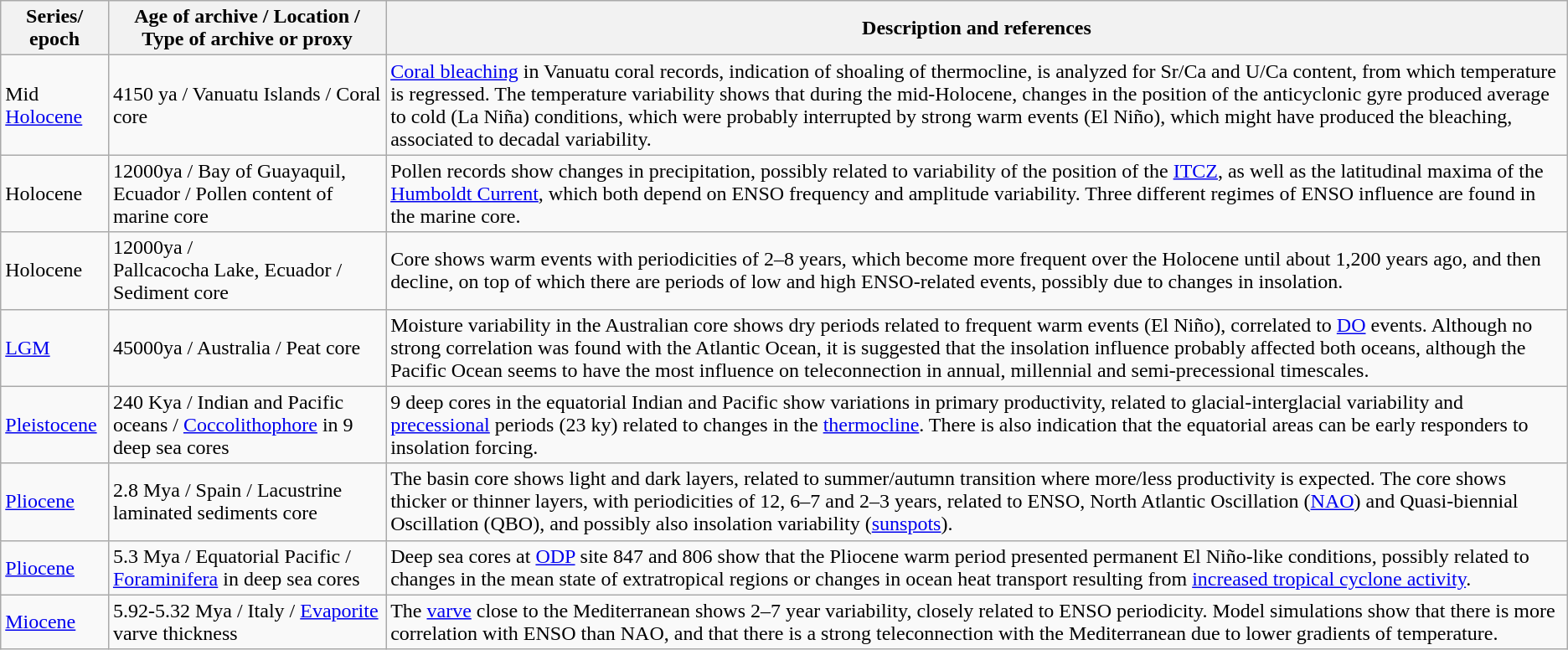<table class="wikitable">
<tr>
<th>Series/ epoch</th>
<th>Age of archive / Location / Type of archive or proxy</th>
<th>Description and references</th>
</tr>
<tr>
<td>Mid <a href='#'>Holocene</a></td>
<td>4150 ya / Vanuatu Islands / Coral core</td>
<td><a href='#'>Coral bleaching</a> in Vanuatu coral records, indication of shoaling of thermocline, is analyzed for Sr/Ca and U/Ca content, from which temperature is regressed. The temperature variability shows that during the mid-Holocene, changes in the position of the anticyclonic gyre produced average to cold (La Niña) conditions, which were probably interrupted by strong warm events (El Niño), which might have produced the bleaching, associated to decadal variability.</td>
</tr>
<tr>
<td>Holocene</td>
<td>12000ya / Bay of Guayaquil, Ecuador / Pollen content of marine core</td>
<td>Pollen records show changes in precipitation, possibly related to variability of the position of the <a href='#'>ITCZ</a>, as well as the latitudinal maxima of the <a href='#'>Humboldt Current</a>, which both depend on ENSO frequency and amplitude variability. Three different regimes of ENSO influence are found in the marine core.</td>
</tr>
<tr>
<td>Holocene</td>
<td>12000ya /<br>Pallcacocha Lake, Ecuador / Sediment core</td>
<td>Core shows warm events with periodicities of 2–8 years, which become more frequent over the Holocene until about 1,200 years ago, and then decline, on top of which there are periods of low and high ENSO-related events, possibly due to changes in insolation.</td>
</tr>
<tr>
<td><a href='#'>LGM</a></td>
<td>45000ya / Australia / Peat core</td>
<td>Moisture variability in the Australian core shows dry periods related to frequent warm events (El Niño), correlated to <a href='#'>DO</a> events. Although no strong correlation was found with the Atlantic Ocean, it is suggested that the insolation influence probably affected both oceans, although the Pacific Ocean seems to have the most influence on teleconnection in annual, millennial and semi-precessional timescales.</td>
</tr>
<tr>
<td><a href='#'>Pleistocene</a></td>
<td>240 Kya / Indian and Pacific oceans   / <a href='#'>Coccolithophore</a> in 9 deep sea cores</td>
<td>9 deep cores in the equatorial Indian and Pacific show variations in primary productivity, related to glacial-interglacial variability and <a href='#'>precessional</a> periods (23 ky) related to changes in the <a href='#'>thermocline</a>. There is also indication that the equatorial areas can be early responders to insolation forcing.</td>
</tr>
<tr>
<td><a href='#'>Pliocene</a></td>
<td>2.8 Mya / Spain / Lacustrine laminated sediments core</td>
<td>The basin core shows light and dark layers, related to summer/autumn transition where more/less productivity is expected. The core shows thicker or thinner layers, with periodicities of 12, 6–7 and 2–3 years, related to ENSO, North Atlantic Oscillation (<a href='#'>NAO</a>) and Quasi-biennial Oscillation (QBO), and possibly also insolation variability (<a href='#'>sunspots</a>).</td>
</tr>
<tr>
<td><a href='#'>Pliocene</a></td>
<td>5.3 Mya / Equatorial Pacific  / <a href='#'>Foraminifera</a> in deep sea cores</td>
<td>Deep sea cores at <a href='#'>ODP</a> site 847 and 806 show that the Pliocene warm period presented permanent El Niño-like conditions, possibly related to changes in the mean state of extratropical regions or changes in ocean heat transport resulting from <a href='#'>increased tropical cyclone activity</a>.</td>
</tr>
<tr>
<td><a href='#'>Miocene</a></td>
<td>5.92-5.32 Mya / Italy / <a href='#'>Evaporite</a> varve thickness</td>
<td>The <a href='#'>varve</a> close to the Mediterranean shows 2–7 year variability, closely related to ENSO periodicity. Model simulations show that there is more correlation with ENSO than NAO, and that there is a strong teleconnection with the Mediterranean due to lower gradients of temperature.</td>
</tr>
</table>
